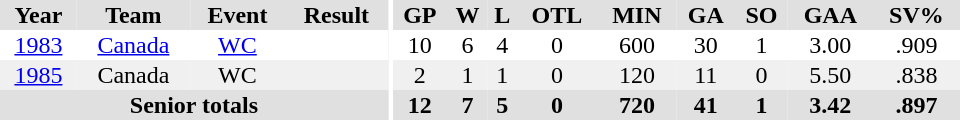<table border="0" cellpadding="1" cellspacing="0" ID="Table3" style="text-align:center; width:40em">
<tr ALIGN="center" bgcolor="#e0e0e0">
<th>Year</th>
<th>Team</th>
<th>Event</th>
<th>Result</th>
<th rowspan="99" bgcolor="#ffffff"></th>
<th>GP</th>
<th>W</th>
<th>L</th>
<th>OTL</th>
<th>MIN</th>
<th>GA</th>
<th>SO</th>
<th>GAA</th>
<th>SV%</th>
</tr>
<tr>
<td><a href='#'>1983</a></td>
<td><a href='#'>Canada</a></td>
<td><a href='#'>WC</a></td>
<td></td>
<td>10</td>
<td>6</td>
<td>4</td>
<td>0</td>
<td>600</td>
<td>30</td>
<td>1</td>
<td>3.00</td>
<td>.909</td>
</tr>
<tr bgcolor="#f0f0f0">
<td><a href='#'>1985</a></td>
<td>Canada</td>
<td>WC</td>
<td></td>
<td>2</td>
<td>1</td>
<td>1</td>
<td>0</td>
<td>120</td>
<td>11</td>
<td>0</td>
<td>5.50</td>
<td>.838</td>
</tr>
<tr bgcolor="#e0e0e0">
<th colspan="4">Senior totals</th>
<th>12</th>
<th>7</th>
<th>5</th>
<th>0</th>
<th>720</th>
<th>41</th>
<th>1</th>
<th>3.42</th>
<th>.897</th>
</tr>
</table>
